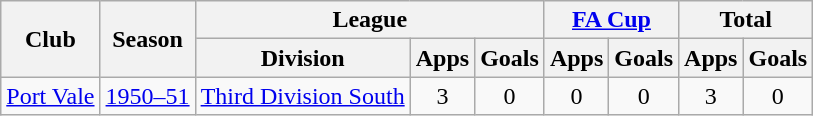<table class="wikitable" style="text-align:center">
<tr>
<th rowspan="2">Club</th>
<th rowspan="2">Season</th>
<th colspan="3">League</th>
<th colspan="2"><a href='#'>FA Cup</a></th>
<th colspan="2">Total</th>
</tr>
<tr>
<th>Division</th>
<th>Apps</th>
<th>Goals</th>
<th>Apps</th>
<th>Goals</th>
<th>Apps</th>
<th>Goals</th>
</tr>
<tr>
<td><a href='#'>Port Vale</a></td>
<td><a href='#'>1950–51</a></td>
<td><a href='#'>Third Division South</a></td>
<td>3</td>
<td>0</td>
<td>0</td>
<td>0</td>
<td>3</td>
<td>0</td>
</tr>
</table>
